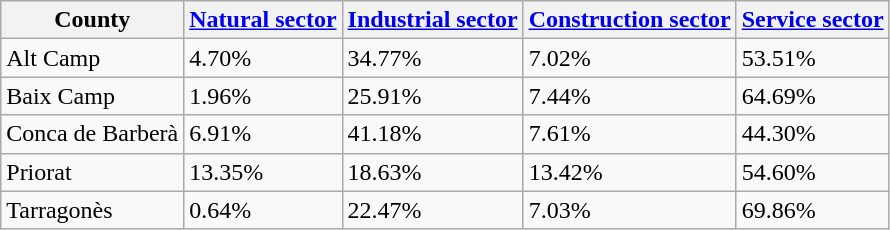<table class="wikitable">
<tr>
<th>County</th>
<th><a href='#'>Natural sector</a></th>
<th><a href='#'>Industrial sector</a></th>
<th><a href='#'>Construction sector</a></th>
<th><a href='#'>Service sector</a></th>
</tr>
<tr>
<td>Alt Camp</td>
<td>4.70%</td>
<td>34.77%</td>
<td>7.02%</td>
<td>53.51%</td>
</tr>
<tr>
<td>Baix Camp</td>
<td>1.96%</td>
<td>25.91%</td>
<td>7.44%</td>
<td>64.69%</td>
</tr>
<tr>
<td>Conca de Barberà</td>
<td>6.91%</td>
<td>41.18%</td>
<td>7.61%</td>
<td>44.30%</td>
</tr>
<tr>
<td>Priorat</td>
<td>13.35%</td>
<td>18.63%</td>
<td>13.42%</td>
<td>54.60%</td>
</tr>
<tr>
<td>Tarragonès</td>
<td>0.64%</td>
<td>22.47%</td>
<td>7.03%</td>
<td>69.86%</td>
</tr>
</table>
